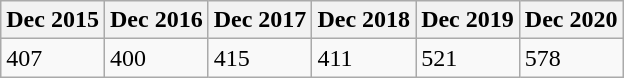<table class="wikitable">
<tr>
<th>Dec 2015</th>
<th>Dec 2016</th>
<th>Dec 2017</th>
<th>Dec 2018</th>
<th>Dec 2019</th>
<th>Dec 2020</th>
</tr>
<tr>
<td>407</td>
<td>400</td>
<td>415</td>
<td>411</td>
<td>521</td>
<td>578</td>
</tr>
</table>
